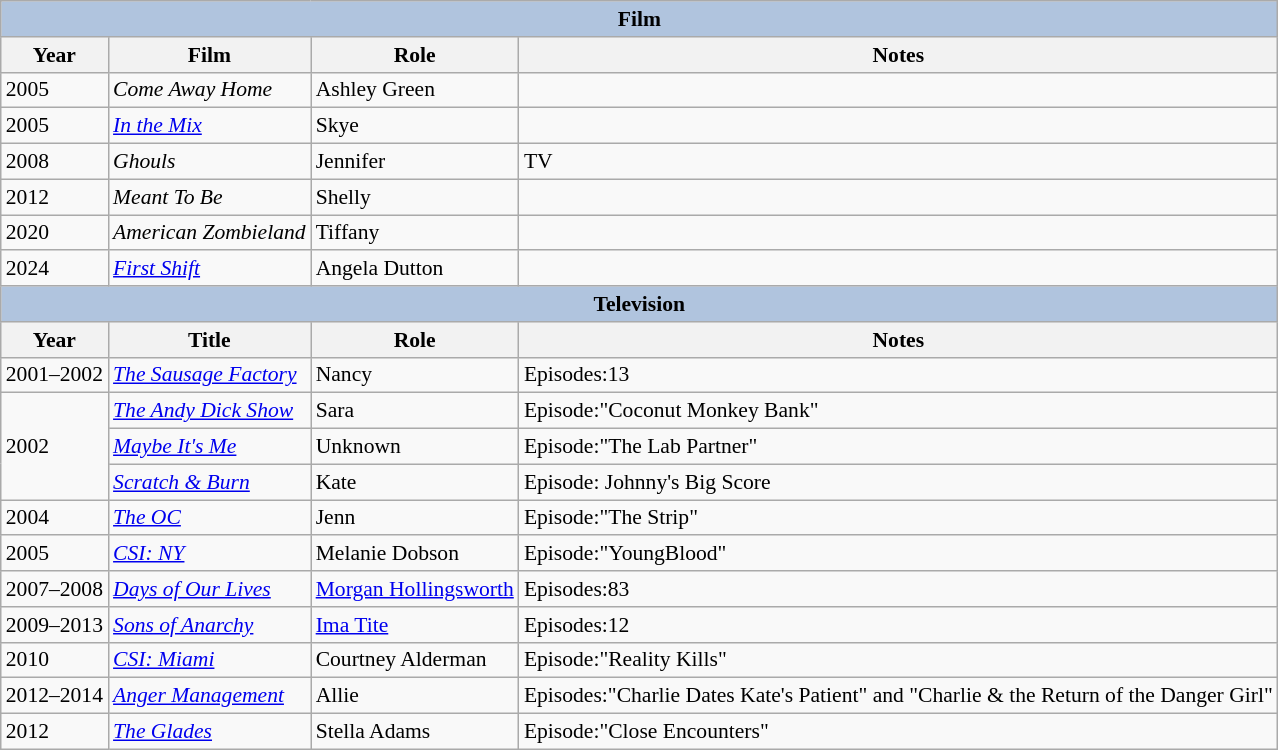<table class="wikitable" style="font-size: 90%;">
<tr>
<th colspan="5" style="background: LightSteelBlue;">Film</th>
</tr>
<tr>
<th>Year</th>
<th>Film</th>
<th>Role</th>
<th>Notes</th>
</tr>
<tr>
<td>2005</td>
<td><em>Come Away Home</em></td>
<td>Ashley Green</td>
<td></td>
</tr>
<tr>
<td>2005</td>
<td><em><a href='#'>In the Mix</a></em></td>
<td>Skye</td>
<td></td>
</tr>
<tr>
<td>2008</td>
<td><em>Ghouls</em></td>
<td>Jennifer</td>
<td>TV</td>
</tr>
<tr>
<td>2012</td>
<td><em>Meant To Be</em></td>
<td>Shelly</td>
<td></td>
</tr>
<tr>
<td>2020</td>
<td><em>American Zombieland</em></td>
<td>Tiffany</td>
<td></td>
</tr>
<tr>
<td>2024</td>
<td><em><a href='#'>First Shift</a></em></td>
<td>Angela Dutton</td>
<td></td>
</tr>
<tr>
<th colspan="4" style="background: LightSteelBlue;">Television</th>
</tr>
<tr>
<th>Year</th>
<th>Title</th>
<th>Role</th>
<th>Notes</th>
</tr>
<tr>
<td>2001–2002</td>
<td><em><a href='#'>The Sausage Factory</a></em></td>
<td>Nancy</td>
<td>Episodes:13</td>
</tr>
<tr>
<td rowspan="3">2002</td>
<td><em><a href='#'>The Andy Dick Show</a></em></td>
<td>Sara</td>
<td>Episode:"Coconut Monkey Bank"</td>
</tr>
<tr>
<td><em><a href='#'>Maybe It's Me</a></em></td>
<td>Unknown</td>
<td>Episode:"The Lab Partner"</td>
</tr>
<tr>
<td><em><a href='#'>Scratch & Burn</a></em></td>
<td>Kate</td>
<td>Episode: Johnny's Big Score</td>
</tr>
<tr>
<td>2004</td>
<td><em><a href='#'>The OC</a></em></td>
<td>Jenn</td>
<td>Episode:"The Strip"</td>
</tr>
<tr>
<td>2005</td>
<td><em><a href='#'>CSI: NY</a></em></td>
<td>Melanie Dobson</td>
<td>Episode:"YoungBlood"</td>
</tr>
<tr>
<td>2007–2008</td>
<td><em><a href='#'>Days of Our Lives</a></em></td>
<td><a href='#'>Morgan Hollingsworth</a></td>
<td>Episodes:83</td>
</tr>
<tr>
<td>2009–2013</td>
<td><em><a href='#'>Sons of Anarchy</a></em></td>
<td><a href='#'>Ima Tite</a></td>
<td>Episodes:12</td>
</tr>
<tr>
<td>2010</td>
<td><em><a href='#'>CSI: Miami</a></em></td>
<td>Courtney Alderman</td>
<td>Episode:"Reality Kills"</td>
</tr>
<tr>
<td>2012–2014</td>
<td><em><a href='#'>Anger Management</a></em></td>
<td>Allie</td>
<td>Episodes:"Charlie Dates Kate's Patient" and "Charlie & the Return of the Danger Girl"</td>
</tr>
<tr>
<td>2012</td>
<td><em><a href='#'>The Glades</a></em></td>
<td>Stella Adams</td>
<td>Episode:"Close Encounters"</td>
</tr>
</table>
